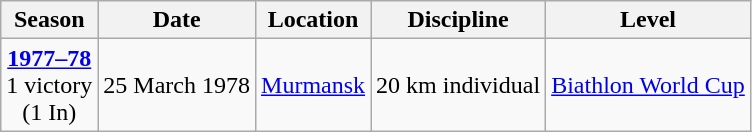<table class="wikitable">
<tr>
<th>Season</th>
<th>Date</th>
<th>Location</th>
<th>Discipline</th>
<th>Level</th>
</tr>
<tr>
<td rowspan="1" style="text-align:center;"><strong><a href='#'>1977–78</a></strong> <br> 1 victory <br> (1 In)</td>
<td>25 March 1978</td>
<td> <a href='#'>Murmansk</a></td>
<td>20 km individual</td>
<td><a href='#'>Biathlon World Cup</a></td>
</tr>
</table>
